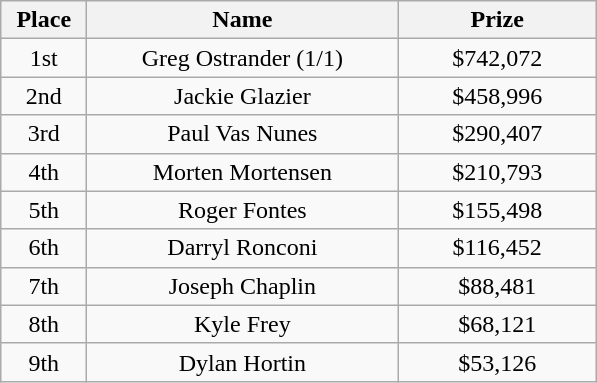<table class="wikitable">
<tr>
<th width="50">Place</th>
<th width="200">Name</th>
<th width="125">Prize</th>
</tr>
<tr>
<td align = "center">1st</td>
<td align = "center">Greg Ostrander (1/1)</td>
<td align = "center">$742,072</td>
</tr>
<tr>
<td align = "center">2nd</td>
<td align = "center">Jackie Glazier</td>
<td align = "center">$458,996</td>
</tr>
<tr>
<td align = "center">3rd</td>
<td align = "center">Paul Vas Nunes</td>
<td align = "center">$290,407</td>
</tr>
<tr>
<td align = "center">4th</td>
<td align = "center">Morten Mortensen</td>
<td align = "center">$210,793</td>
</tr>
<tr>
<td align = "center">5th</td>
<td align = "center">Roger Fontes</td>
<td align = "center">$155,498</td>
</tr>
<tr>
<td align = "center">6th</td>
<td align = "center">Darryl Ronconi</td>
<td align = "center">$116,452</td>
</tr>
<tr>
<td align = "center">7th</td>
<td align = "center">Joseph Chaplin</td>
<td align = "center">$88,481</td>
</tr>
<tr>
<td align = "center">8th</td>
<td align = "center">Kyle Frey</td>
<td align = "center">$68,121</td>
</tr>
<tr>
<td align = "center">9th</td>
<td align = "center">Dylan Hortin</td>
<td align = "center">$53,126</td>
</tr>
</table>
